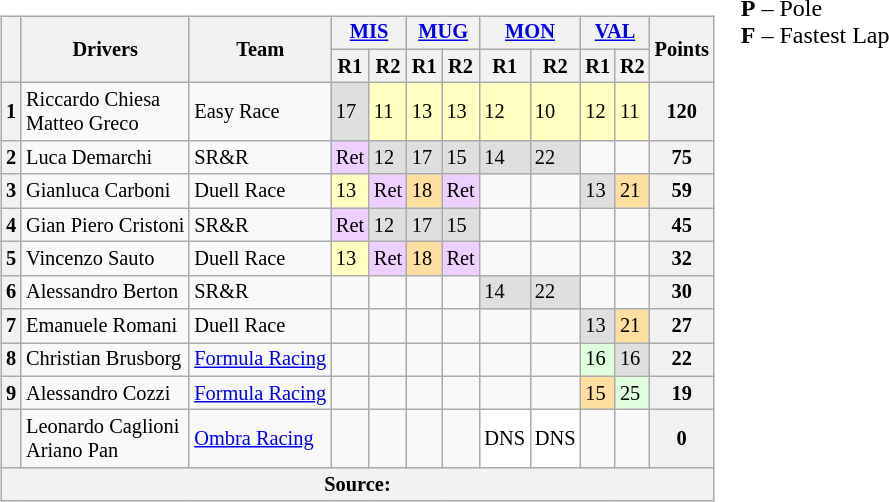<table>
<tr>
<td><br><table class="wikitable" style="font-size: 85%;">
<tr>
<th rowspan=2></th>
<th rowspan=2>Drivers</th>
<th rowspan=2>Team</th>
<th colspan=2><a href='#'>MIS</a><br></th>
<th colspan=2><a href='#'>MUG</a><br></th>
<th colspan=2><a href='#'>MON</a><br></th>
<th colspan=2><a href='#'>VAL</a><br></th>
<th rowspan=2>Points</th>
</tr>
<tr>
<th>R1</th>
<th>R2</th>
<th>R1</th>
<th>R2</th>
<th>R1</th>
<th>R2</th>
<th>R1</th>
<th>R2</th>
</tr>
<tr>
<th>1</th>
<td> Riccardo Chiesa<br> Matteo Greco</td>
<td> Easy Race</td>
<td style="background:#dfdfdf;">17</td>
<td style="background:#ffffbf;">11</td>
<td style="background:#ffffbf;">13</td>
<td style="background:#ffffbf;">13</td>
<td style="background:#ffffbf;">12</td>
<td style="background:#ffffbf;">10</td>
<td style="background:#ffffbf;">12</td>
<td style="background:#ffffbf;">11</td>
<th>120</th>
</tr>
<tr>
<th>2</th>
<td> Luca Demarchi</td>
<td> SR&R</td>
<td style="background:#efcfff;">Ret</td>
<td style="background:#dfdfdf;">12</td>
<td style="background:#dfdfdf;">17</td>
<td style="background:#dfdfdf;">15</td>
<td style="background:#dfdfdf;">14</td>
<td style="background:#dfdfdf;">22</td>
<td></td>
<td></td>
<th>75</th>
</tr>
<tr>
<th>3</th>
<td> Gianluca Carboni</td>
<td> Duell Race</td>
<td style="background:#ffffbf;">13</td>
<td style="background:#efcfff;">Ret</td>
<td style="background:#ffdf9f;">18</td>
<td style="background:#efcfff;">Ret</td>
<td></td>
<td></td>
<td style="background:#dfdfdf;">13</td>
<td style="background:#ffdf9f;">21</td>
<th>59</th>
</tr>
<tr>
<th>4</th>
<td> Gian Piero Cristoni</td>
<td> SR&R</td>
<td style="background:#efcfff;">Ret</td>
<td style="background:#dfdfdf;">12</td>
<td style="background:#dfdfdf;">17</td>
<td style="background:#dfdfdf;">15</td>
<td></td>
<td></td>
<td></td>
<td></td>
<th>45</th>
</tr>
<tr>
<th>5</th>
<td> Vincenzo Sauto</td>
<td> Duell Race</td>
<td style="background:#ffffbf;">13</td>
<td style="background:#efcfff;">Ret</td>
<td style="background:#ffdf9f;">18</td>
<td style="background:#efcfff;">Ret</td>
<td></td>
<td></td>
<td></td>
<td></td>
<th>32</th>
</tr>
<tr>
<th>6</th>
<td> Alessandro Berton</td>
<td> SR&R</td>
<td></td>
<td></td>
<td></td>
<td></td>
<td style="background:#dfdfdf;">14</td>
<td style="background:#dfdfdf;">22</td>
<td></td>
<td></td>
<th>30</th>
</tr>
<tr>
<th>7</th>
<td> Emanuele Romani</td>
<td> Duell Race</td>
<td></td>
<td></td>
<td></td>
<td></td>
<td></td>
<td></td>
<td style="background:#dfdfdf;">13</td>
<td style="background:#ffdf9f;">21</td>
<th>27</th>
</tr>
<tr>
<th>8</th>
<td> Christian Brusborg</td>
<td> <a href='#'>Formula Racing</a></td>
<td></td>
<td></td>
<td></td>
<td></td>
<td></td>
<td></td>
<td style="background:#dfffdf;">16</td>
<td style="background:#dfdfdf;">16</td>
<th>22</th>
</tr>
<tr>
<th>9</th>
<td> Alessandro Cozzi</td>
<td> <a href='#'>Formula Racing</a></td>
<td></td>
<td></td>
<td></td>
<td></td>
<td></td>
<td></td>
<td style="background:#ffdf9f;">15</td>
<td style="background:#dfffdf;">25</td>
<th>19</th>
</tr>
<tr>
<th></th>
<td> Leonardo Caglioni<br> Ariano Pan</td>
<td> <a href='#'>Ombra Racing</a></td>
<td></td>
<td></td>
<td></td>
<td></td>
<td style="background:#ffffff;">DNS</td>
<td style="background:#ffffff;">DNS</td>
<td></td>
<td></td>
<th>0</th>
</tr>
<tr>
<th colspan=12>Source:</th>
</tr>
</table>
</td>
<td valign="top"><br>
<span><strong>P</strong> – Pole<br>
<strong>F</strong> – Fastest Lap</span></td>
</tr>
</table>
